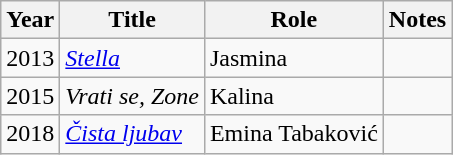<table class="wikitable sortable">
<tr>
<th>Year</th>
<th>Title</th>
<th>Role</th>
<th class="unsortable">Notes</th>
</tr>
<tr>
<td>2013</td>
<td><em><a href='#'>Stella</a></em></td>
<td>Jasmina</td>
<td></td>
</tr>
<tr>
<td>2015</td>
<td><em>Vrati se, Zone</em></td>
<td>Kalina</td>
<td></td>
</tr>
<tr>
<td>2018</td>
<td><em><a href='#'>Čista ljubav</a></em></td>
<td>Emina Tabaković</td>
<td></td>
</tr>
</table>
